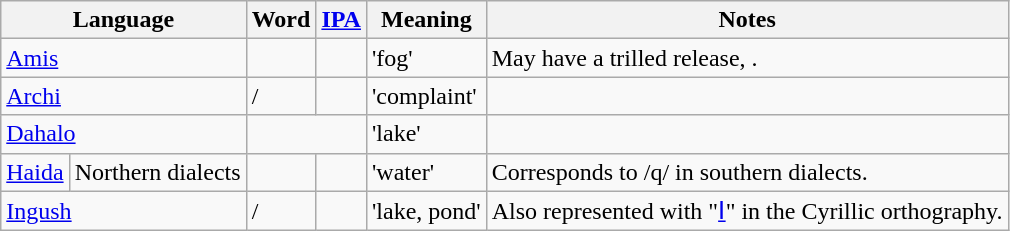<table class="wikitable">
<tr>
<th colspan="2">Language</th>
<th>Word</th>
<th><a href='#'>IPA</a></th>
<th>Meaning</th>
<th>Notes</th>
</tr>
<tr>
<td colspan=2><a href='#'>Amis</a></td>
<td></td>
<td></td>
<td>'fog'</td>
<td>May have a trilled release, .</td>
</tr>
<tr>
<td colspan="2"><a href='#'>Archi</a></td>
<td>/</td>
<td></td>
<td>'complaint'</td>
<td></td>
</tr>
<tr>
<td colspan="2"><a href='#'>Dahalo</a></td>
<td colspan="2" align="center"></td>
<td>'lake'</td>
<td></td>
</tr>
<tr>
<td><a href='#'>Haida</a></td>
<td>Northern dialects</td>
<td></td>
<td></td>
<td>'water'</td>
<td>Corresponds to /q/ in southern dialects.</td>
</tr>
<tr>
<td colspan="2"><a href='#'>Ingush</a></td>
<td>/</td>
<td></td>
<td>'lake, pond'</td>
<td>Also represented with "<a href='#'>Ӏ</a>" in the Cyrillic orthography.</td>
</tr>
</table>
